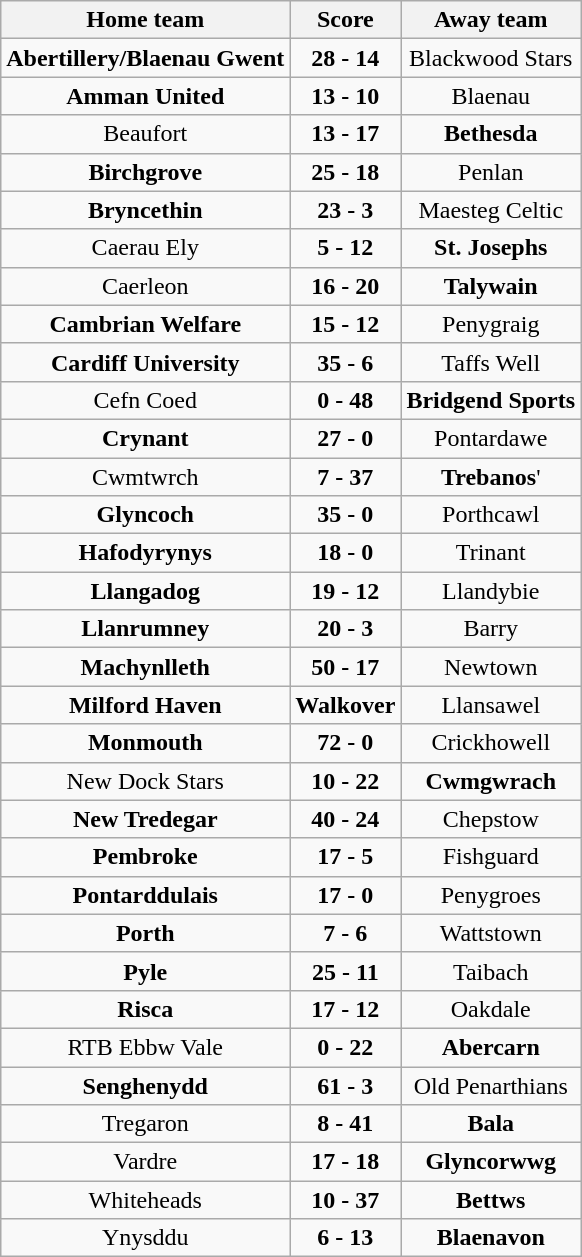<table class="wikitable" style="text-align: center">
<tr>
<th>Home team</th>
<th>Score</th>
<th>Away team</th>
</tr>
<tr>
<td><strong>Abertillery/Blaenau Gwent</strong></td>
<td><strong>28 - 14</strong></td>
<td>Blackwood Stars</td>
</tr>
<tr>
<td><strong>Amman United</strong></td>
<td><strong>13 - 10</strong></td>
<td>Blaenau</td>
</tr>
<tr>
<td>Beaufort</td>
<td><strong>13 - 17</strong></td>
<td><strong>Bethesda</strong></td>
</tr>
<tr>
<td><strong>Birchgrove</strong></td>
<td><strong>25 - 18</strong></td>
<td>Penlan</td>
</tr>
<tr>
<td><strong>Bryncethin</strong></td>
<td><strong>23 - 3</strong></td>
<td>Maesteg Celtic</td>
</tr>
<tr>
<td>Caerau Ely</td>
<td><strong>5 - 12</strong></td>
<td><strong>St. Josephs</strong></td>
</tr>
<tr>
<td>Caerleon</td>
<td><strong>16 - 20</strong></td>
<td><strong>Talywain</strong></td>
</tr>
<tr>
<td><strong>Cambrian Welfare</strong></td>
<td><strong>15 - 12</strong></td>
<td>Penygraig</td>
</tr>
<tr>
<td><strong>Cardiff University</strong></td>
<td><strong>35 - 6</strong></td>
<td>Taffs Well</td>
</tr>
<tr>
<td>Cefn Coed</td>
<td><strong>0 - 48</strong></td>
<td><strong>Bridgend Sports</strong></td>
</tr>
<tr>
<td><strong>Crynant</strong></td>
<td><strong>27 - 0</strong></td>
<td>Pontardawe</td>
</tr>
<tr>
<td>Cwmtwrch</td>
<td><strong>7 - 37</strong></td>
<td><strong>Trebanos</strong>'</td>
</tr>
<tr>
<td><strong>Glyncoch</strong></td>
<td><strong>35 - 0</strong></td>
<td>Porthcawl</td>
</tr>
<tr>
<td><strong>Hafodyrynys</strong></td>
<td><strong>18 - 0</strong></td>
<td>Trinant</td>
</tr>
<tr>
<td><strong>Llangadog</strong></td>
<td><strong>19 - 12</strong></td>
<td>Llandybie</td>
</tr>
<tr>
<td><strong>Llanrumney</strong></td>
<td><strong>20 - 3</strong></td>
<td>Barry</td>
</tr>
<tr>
<td><strong>Machynlleth</strong></td>
<td><strong>50 - 17</strong></td>
<td>Newtown</td>
</tr>
<tr>
<td><strong>Milford Haven</strong></td>
<td><strong>Walkover</strong></td>
<td>Llansawel</td>
</tr>
<tr>
<td><strong>Monmouth</strong></td>
<td><strong>72 - 0</strong></td>
<td>Crickhowell</td>
</tr>
<tr>
<td>New Dock Stars</td>
<td><strong>10 - 22</strong></td>
<td><strong>Cwmgwrach</strong></td>
</tr>
<tr>
<td><strong>New Tredegar</strong></td>
<td><strong>40 - 24</strong></td>
<td>Chepstow</td>
</tr>
<tr>
<td><strong>Pembroke</strong></td>
<td><strong>17 - 5</strong></td>
<td>Fishguard</td>
</tr>
<tr>
<td><strong>Pontarddulais</strong></td>
<td><strong>17 - 0</strong></td>
<td>Penygroes</td>
</tr>
<tr>
<td><strong>Porth</strong></td>
<td><strong>7 - 6</strong></td>
<td>Wattstown</td>
</tr>
<tr>
<td><strong>Pyle</strong></td>
<td><strong>25 - 11</strong></td>
<td>Taibach</td>
</tr>
<tr>
<td><strong>Risca</strong></td>
<td><strong>17 - 12</strong></td>
<td>Oakdale</td>
</tr>
<tr>
<td>RTB Ebbw Vale</td>
<td><strong>0 - 22</strong></td>
<td><strong>Abercarn</strong></td>
</tr>
<tr>
<td><strong>Senghenydd</strong></td>
<td><strong>61 - 3</strong></td>
<td>Old Penarthians</td>
</tr>
<tr>
<td>Tregaron</td>
<td><strong>8 - 41</strong></td>
<td><strong>Bala</strong></td>
</tr>
<tr>
<td>Vardre</td>
<td><strong>17 - 18</strong></td>
<td><strong>Glyncorwwg</strong></td>
</tr>
<tr>
<td>Whiteheads</td>
<td><strong>10 - 37</strong></td>
<td><strong>Bettws</strong></td>
</tr>
<tr>
<td>Ynysddu</td>
<td><strong>6 - 13</strong></td>
<td><strong>Blaenavon</strong></td>
</tr>
</table>
